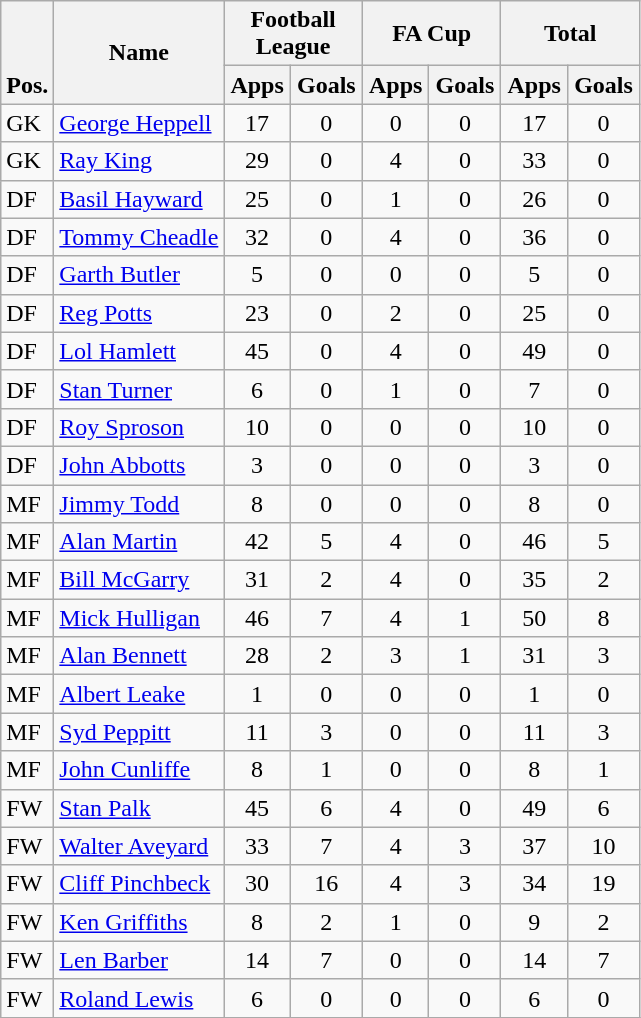<table class="wikitable" style="text-align:center">
<tr>
<th rowspan="2" valign="bottom">Pos.</th>
<th rowspan="2">Name</th>
<th colspan="2" width="85">Football League</th>
<th colspan="2" width="85">FA Cup</th>
<th colspan="2" width="85">Total</th>
</tr>
<tr>
<th>Apps</th>
<th>Goals</th>
<th>Apps</th>
<th>Goals</th>
<th>Apps</th>
<th>Goals</th>
</tr>
<tr>
<td align="left">GK</td>
<td align="left"> <a href='#'>George Heppell</a></td>
<td>17</td>
<td>0</td>
<td>0</td>
<td>0</td>
<td>17</td>
<td>0</td>
</tr>
<tr>
<td align="left">GK</td>
<td align="left"> <a href='#'>Ray King</a></td>
<td>29</td>
<td>0</td>
<td>4</td>
<td>0</td>
<td>33</td>
<td>0</td>
</tr>
<tr>
<td align="left">DF</td>
<td align="left"> <a href='#'>Basil Hayward</a></td>
<td>25</td>
<td>0</td>
<td>1</td>
<td>0</td>
<td>26</td>
<td>0</td>
</tr>
<tr>
<td align="left">DF</td>
<td align="left"> <a href='#'>Tommy Cheadle</a></td>
<td>32</td>
<td>0</td>
<td>4</td>
<td>0</td>
<td>36</td>
<td>0</td>
</tr>
<tr>
<td align="left">DF</td>
<td align="left"> <a href='#'>Garth Butler</a></td>
<td>5</td>
<td>0</td>
<td>0</td>
<td>0</td>
<td>5</td>
<td>0</td>
</tr>
<tr>
<td align="left">DF</td>
<td align="left"> <a href='#'>Reg Potts</a></td>
<td>23</td>
<td>0</td>
<td>2</td>
<td>0</td>
<td>25</td>
<td>0</td>
</tr>
<tr>
<td align="left">DF</td>
<td align="left"> <a href='#'>Lol Hamlett</a></td>
<td>45</td>
<td>0</td>
<td>4</td>
<td>0</td>
<td>49</td>
<td>0</td>
</tr>
<tr>
<td align="left">DF</td>
<td align="left"> <a href='#'>Stan Turner</a></td>
<td>6</td>
<td>0</td>
<td>1</td>
<td>0</td>
<td>7</td>
<td>0</td>
</tr>
<tr>
<td align="left">DF</td>
<td align="left"> <a href='#'>Roy Sproson</a></td>
<td>10</td>
<td>0</td>
<td>0</td>
<td>0</td>
<td>10</td>
<td>0</td>
</tr>
<tr>
<td align="left">DF</td>
<td align="left"> <a href='#'>John Abbotts</a></td>
<td>3</td>
<td>0</td>
<td>0</td>
<td>0</td>
<td>3</td>
<td>0</td>
</tr>
<tr>
<td align="left">MF</td>
<td align="left"> <a href='#'>Jimmy Todd</a></td>
<td>8</td>
<td>0</td>
<td>0</td>
<td>0</td>
<td>8</td>
<td>0</td>
</tr>
<tr>
<td align="left">MF</td>
<td align="left"> <a href='#'>Alan Martin</a></td>
<td>42</td>
<td>5</td>
<td>4</td>
<td>0</td>
<td>46</td>
<td>5</td>
</tr>
<tr>
<td align="left">MF</td>
<td align="left"> <a href='#'>Bill McGarry</a></td>
<td>31</td>
<td>2</td>
<td>4</td>
<td>0</td>
<td>35</td>
<td>2</td>
</tr>
<tr>
<td align="left">MF</td>
<td align="left"> <a href='#'>Mick Hulligan</a></td>
<td>46</td>
<td>7</td>
<td>4</td>
<td>1</td>
<td>50</td>
<td>8</td>
</tr>
<tr>
<td align="left">MF</td>
<td align="left"> <a href='#'>Alan Bennett</a></td>
<td>28</td>
<td>2</td>
<td>3</td>
<td>1</td>
<td>31</td>
<td>3</td>
</tr>
<tr>
<td align="left">MF</td>
<td align="left"> <a href='#'>Albert Leake</a></td>
<td>1</td>
<td>0</td>
<td>0</td>
<td>0</td>
<td>1</td>
<td>0</td>
</tr>
<tr>
<td align="left">MF</td>
<td align="left"> <a href='#'>Syd Peppitt</a></td>
<td>11</td>
<td>3</td>
<td>0</td>
<td>0</td>
<td>11</td>
<td>3</td>
</tr>
<tr>
<td align="left">MF</td>
<td align="left"> <a href='#'>John Cunliffe</a></td>
<td>8</td>
<td>1</td>
<td>0</td>
<td>0</td>
<td>8</td>
<td>1</td>
</tr>
<tr>
<td align="left">FW</td>
<td align="left"> <a href='#'>Stan Palk</a></td>
<td>45</td>
<td>6</td>
<td>4</td>
<td>0</td>
<td>49</td>
<td>6</td>
</tr>
<tr>
<td align="left">FW</td>
<td align="left"> <a href='#'>Walter Aveyard</a></td>
<td>33</td>
<td>7</td>
<td>4</td>
<td>3</td>
<td>37</td>
<td>10</td>
</tr>
<tr>
<td align="left">FW</td>
<td align="left"> <a href='#'>Cliff Pinchbeck</a></td>
<td>30</td>
<td>16</td>
<td>4</td>
<td>3</td>
<td>34</td>
<td>19</td>
</tr>
<tr>
<td align="left">FW</td>
<td align="left"> <a href='#'>Ken Griffiths</a></td>
<td>8</td>
<td>2</td>
<td>1</td>
<td>0</td>
<td>9</td>
<td>2</td>
</tr>
<tr>
<td align="left">FW</td>
<td align="left"> <a href='#'>Len Barber</a></td>
<td>14</td>
<td>7</td>
<td>0</td>
<td>0</td>
<td>14</td>
<td>7</td>
</tr>
<tr>
<td align="left">FW</td>
<td align="left"> <a href='#'>Roland Lewis</a></td>
<td>6</td>
<td>0</td>
<td>0</td>
<td>0</td>
<td>6</td>
<td>0</td>
</tr>
<tr>
</tr>
</table>
